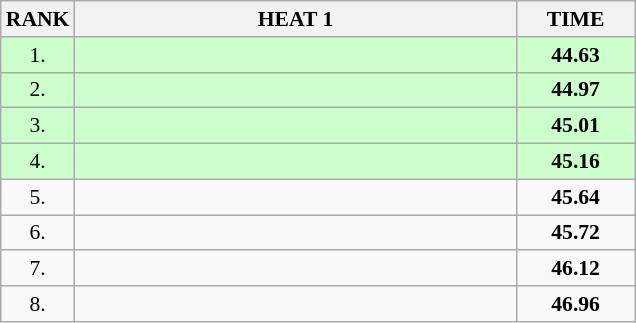<table class="wikitable" style="border-collapse: collapse; font-size: 90%;">
<tr>
<th>RANK</th>
<th style="width: 20em">HEAT 1</th>
<th style="width: 5em">TIME</th>
</tr>
<tr style="background:#ccffcc;">
<td align="center">1.</td>
<td></td>
<td align="center"><strong>44.63</strong></td>
</tr>
<tr style="background:#ccffcc;">
<td align="center">2.</td>
<td></td>
<td align="center"><strong>44.97</strong></td>
</tr>
<tr style="background:#ccffcc;">
<td align="center">3.</td>
<td></td>
<td align="center"><strong>45.01</strong></td>
</tr>
<tr style="background:#ccffcc;">
<td align="center">4.</td>
<td></td>
<td align="center"><strong>45.16</strong></td>
</tr>
<tr>
<td align="center">5.</td>
<td></td>
<td align="center"><strong>45.64</strong></td>
</tr>
<tr>
<td align="center">6.</td>
<td></td>
<td align="center"><strong>45.72</strong></td>
</tr>
<tr>
<td align="center">7.</td>
<td></td>
<td align="center"><strong>46.12</strong></td>
</tr>
<tr>
<td align="center">8.</td>
<td></td>
<td align="center"><strong>46.96</strong></td>
</tr>
</table>
